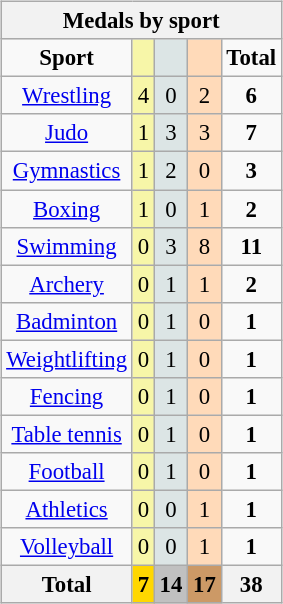<table class=wikitable style="font-size:95%; float:right">
<tr bgcolor=efefef>
<th colspan=7>Medals by sport</th>
</tr>
<tr align=center>
<td><strong>Sport</strong></td>
<td bgcolor=f7f6a8></td>
<td bgcolor=dce5e5></td>
<td bgcolor=ffdab9></td>
<td><strong>Total</strong></td>
</tr>
<tr align=center>
<td><a href='#'>Wrestling</a></td>
<td style="background:#F7F6A8;">4</td>
<td style="background:#DCE5E5;">0</td>
<td style="background:#FFDAB9;">2</td>
<td><strong>6</strong></td>
</tr>
<tr align=center>
<td><a href='#'>Judo</a></td>
<td style="background:#F7F6A8;">1</td>
<td style="background:#DCE5E5;">3</td>
<td style="background:#FFDAB9;">3</td>
<td><strong>7</strong></td>
</tr>
<tr align=center>
<td><a href='#'>Gymnastics</a></td>
<td style="background:#F7F6A8;">1</td>
<td style="background:#DCE5E5;">2</td>
<td style="background:#FFDAB9;">0</td>
<td><strong>3</strong></td>
</tr>
<tr align=center>
<td><a href='#'>Boxing</a></td>
<td style="background:#F7F6A8;">1</td>
<td style="background:#DCE5E5;">0</td>
<td style="background:#FFDAB9;">1</td>
<td><strong>2</strong></td>
</tr>
<tr align=center>
<td><a href='#'>Swimming</a></td>
<td style="background:#F7F6A8;">0</td>
<td style="background:#DCE5E5;">3</td>
<td style="background:#FFDAB9;">8</td>
<td><strong>11</strong></td>
</tr>
<tr align=center>
<td><a href='#'>Archery</a></td>
<td style="background:#F7F6A8;">0</td>
<td style="background:#DCE5E5;">1</td>
<td style="background:#FFDAB9;">1</td>
<td><strong>2</strong></td>
</tr>
<tr align=center>
<td><a href='#'>Badminton</a></td>
<td style="background:#F7F6A8;">0</td>
<td style="background:#DCE5E5;">1</td>
<td style="background:#FFDAB9;">0</td>
<td><strong>1</strong></td>
</tr>
<tr align=center>
<td><a href='#'>Weightlifting</a></td>
<td style="background:#F7F6A8;">0</td>
<td style="background:#DCE5E5;">1</td>
<td style="background:#FFDAB9;">0</td>
<td><strong>1</strong></td>
</tr>
<tr align=center>
<td><a href='#'>Fencing</a></td>
<td style="background:#F7F6A8;">0</td>
<td style="background:#DCE5E5;">1</td>
<td style="background:#FFDAB9;">0</td>
<td><strong>1</strong></td>
</tr>
<tr align=center>
<td><a href='#'>Table tennis</a></td>
<td style="background:#F7F6A8;">0</td>
<td style="background:#DCE5E5;">1</td>
<td style="background:#FFDAB9;">0</td>
<td><strong>1</strong></td>
</tr>
<tr align=center>
<td><a href='#'>Football</a></td>
<td style="background:#F7F6A8;">0</td>
<td style="background:#DCE5E5;">1</td>
<td style="background:#FFDAB9;">0</td>
<td><strong>1</strong></td>
</tr>
<tr align=center>
<td><a href='#'>Athletics</a></td>
<td style="background:#F7F6A8;">0</td>
<td style="background:#DCE5E5;">0</td>
<td style="background:#FFDAB9;">1</td>
<td><strong>1</strong></td>
</tr>
<tr align=center>
<td><a href='#'>Volleyball</a></td>
<td style="background:#F7F6A8;">0</td>
<td style="background:#DCE5E5;">0</td>
<td style="background:#FFDAB9;">1</td>
<td><strong>1</strong></td>
</tr>
<tr align=center>
<th>Total</th>
<th style="background:gold;">7</th>
<th style="background:silver;">14</th>
<th style="background:#c96;">17</th>
<th>38</th>
</tr>
</table>
